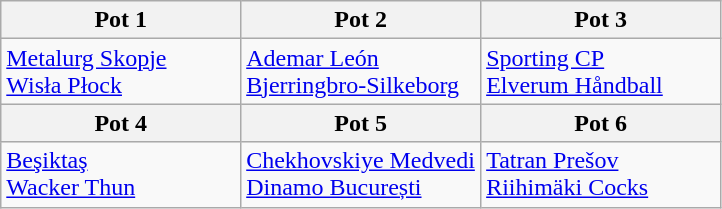<table class="wikitable">
<tr>
<th style="width:33.3%;">Pot 1</th>
<th style="width:33.3%;">Pot 2</th>
<th style="width:33.3%;">Pot 3</th>
</tr>
<tr>
<td valign="top"> <a href='#'>Metalurg Skopje</a><br> <a href='#'>Wisła Płock</a></td>
<td valign="top"> <a href='#'>Ademar León</a><br> <a href='#'>Bjerringbro-Silkeborg</a></td>
<td valign="top"> <a href='#'>Sporting CP</a><br> <a href='#'>Elverum Håndball</a></td>
</tr>
<tr>
<th>Pot 4</th>
<th>Pot 5</th>
<th>Pot 6</th>
</tr>
<tr>
<td valign="top"> <a href='#'>Beşiktaş</a><br> <a href='#'>Wacker Thun</a></td>
<td valign="top"> <a href='#'>Chekhovskiye Medvedi</a><br> <a href='#'>Dinamo București</a></td>
<td valign="top"> <a href='#'>Tatran Prešov</a><br> <a href='#'>Riihimäki Cocks</a></td>
</tr>
</table>
